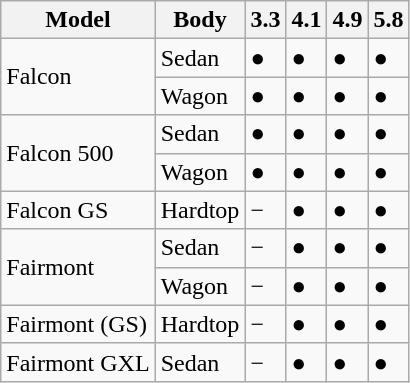<table class="wikitable">
<tr>
<th>Model</th>
<th>Body</th>
<th>3.3</th>
<th>4.1</th>
<th>4.9</th>
<th>5.8</th>
</tr>
<tr>
<td rowspan="2">Falcon</td>
<td>Sedan</td>
<td>●</td>
<td>●</td>
<td>●</td>
<td>●</td>
</tr>
<tr>
<td>Wagon</td>
<td>●</td>
<td>●</td>
<td>●</td>
<td>●</td>
</tr>
<tr>
<td rowspan="2">Falcon 500</td>
<td>Sedan</td>
<td>●</td>
<td>●</td>
<td>●</td>
<td>●</td>
</tr>
<tr>
<td>Wagon</td>
<td>●</td>
<td>●</td>
<td>●</td>
<td>●</td>
</tr>
<tr>
<td>Falcon GS</td>
<td>Hardtop</td>
<td>−</td>
<td>●</td>
<td>●</td>
<td>●</td>
</tr>
<tr>
<td rowspan="2">Fairmont</td>
<td>Sedan</td>
<td>−</td>
<td>●</td>
<td>●</td>
<td>●</td>
</tr>
<tr>
<td>Wagon</td>
<td>−</td>
<td>●</td>
<td>●</td>
<td>●</td>
</tr>
<tr>
<td>Fairmont (GS)</td>
<td>Hardtop</td>
<td>−</td>
<td>●</td>
<td>●</td>
<td>●</td>
</tr>
<tr>
<td>Fairmont GXL</td>
<td>Sedan</td>
<td>−</td>
<td>●</td>
<td>●</td>
<td>●</td>
</tr>
</table>
